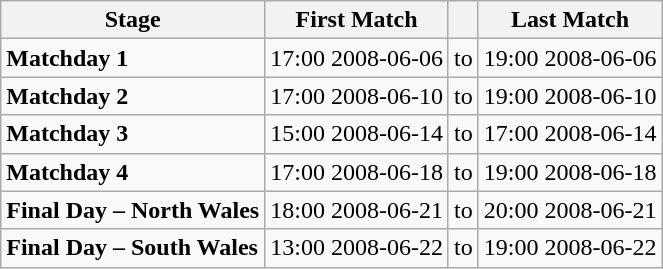<table class="wikitable">
<tr>
<th><strong>Stage</strong></th>
<th><strong>First Match</strong></th>
<th></th>
<th><strong>Last Match</strong></th>
</tr>
<tr>
<td><strong>Matchday 1</strong></td>
<td>17:00 2008-06-06</td>
<td>to</td>
<td>19:00 2008-06-06</td>
</tr>
<tr>
<td><strong>Matchday 2</strong></td>
<td>17:00 2008-06-10</td>
<td>to</td>
<td>19:00 2008-06-10</td>
</tr>
<tr>
<td><strong>Matchday 3</strong></td>
<td>15:00 2008-06-14</td>
<td>to</td>
<td>17:00 2008-06-14</td>
</tr>
<tr>
<td><strong>Matchday 4</strong></td>
<td>17:00 2008-06-18</td>
<td>to</td>
<td>19:00 2008-06-18</td>
</tr>
<tr>
<td><strong>Final Day – North Wales</strong></td>
<td>18:00 2008-06-21</td>
<td>to</td>
<td>20:00 2008-06-21</td>
</tr>
<tr>
<td><strong>Final Day – South Wales</strong></td>
<td>13:00 2008-06-22</td>
<td>to</td>
<td>19:00 2008-06-22</td>
</tr>
</table>
